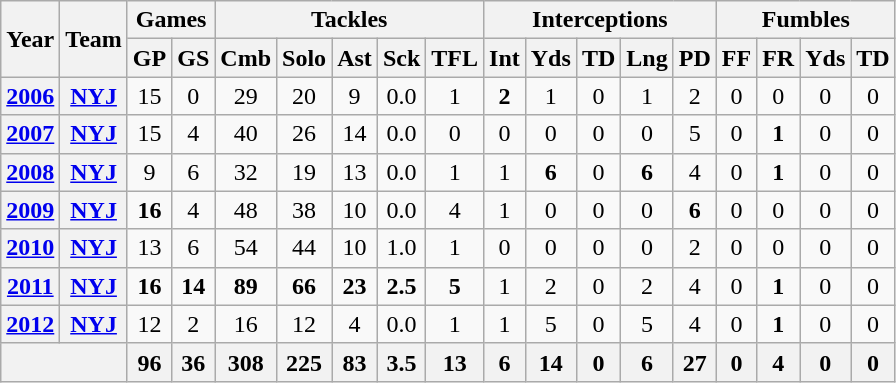<table class="wikitable" style="text-align:center">
<tr>
<th rowspan="2">Year</th>
<th rowspan="2">Team</th>
<th colspan="2">Games</th>
<th colspan="5">Tackles</th>
<th colspan="5">Interceptions</th>
<th colspan="4">Fumbles</th>
</tr>
<tr>
<th>GP</th>
<th>GS</th>
<th>Cmb</th>
<th>Solo</th>
<th>Ast</th>
<th>Sck</th>
<th>TFL</th>
<th>Int</th>
<th>Yds</th>
<th>TD</th>
<th>Lng</th>
<th>PD</th>
<th>FF</th>
<th>FR</th>
<th>Yds</th>
<th>TD</th>
</tr>
<tr>
<th><a href='#'>2006</a></th>
<th><a href='#'>NYJ</a></th>
<td>15</td>
<td>0</td>
<td>29</td>
<td>20</td>
<td>9</td>
<td>0.0</td>
<td>1</td>
<td><strong>2</strong></td>
<td>1</td>
<td>0</td>
<td>1</td>
<td>2</td>
<td>0</td>
<td>0</td>
<td>0</td>
<td>0</td>
</tr>
<tr>
<th><a href='#'>2007</a></th>
<th><a href='#'>NYJ</a></th>
<td>15</td>
<td>4</td>
<td>40</td>
<td>26</td>
<td>14</td>
<td>0.0</td>
<td>0</td>
<td>0</td>
<td>0</td>
<td>0</td>
<td>0</td>
<td>5</td>
<td>0</td>
<td><strong>1</strong></td>
<td>0</td>
<td>0</td>
</tr>
<tr>
<th><a href='#'>2008</a></th>
<th><a href='#'>NYJ</a></th>
<td>9</td>
<td>6</td>
<td>32</td>
<td>19</td>
<td>13</td>
<td>0.0</td>
<td>1</td>
<td>1</td>
<td><strong>6</strong></td>
<td>0</td>
<td><strong>6</strong></td>
<td>4</td>
<td>0</td>
<td><strong>1</strong></td>
<td>0</td>
<td>0</td>
</tr>
<tr>
<th><a href='#'>2009</a></th>
<th><a href='#'>NYJ</a></th>
<td><strong>16</strong></td>
<td>4</td>
<td>48</td>
<td>38</td>
<td>10</td>
<td>0.0</td>
<td>4</td>
<td>1</td>
<td>0</td>
<td>0</td>
<td>0</td>
<td><strong>6</strong></td>
<td>0</td>
<td>0</td>
<td>0</td>
<td>0</td>
</tr>
<tr>
<th><a href='#'>2010</a></th>
<th><a href='#'>NYJ</a></th>
<td>13</td>
<td>6</td>
<td>54</td>
<td>44</td>
<td>10</td>
<td>1.0</td>
<td>1</td>
<td>0</td>
<td>0</td>
<td>0</td>
<td>0</td>
<td>2</td>
<td>0</td>
<td>0</td>
<td>0</td>
<td>0</td>
</tr>
<tr>
<th><a href='#'>2011</a></th>
<th><a href='#'>NYJ</a></th>
<td><strong>16</strong></td>
<td><strong>14</strong></td>
<td><strong>89</strong></td>
<td><strong>66</strong></td>
<td><strong>23</strong></td>
<td><strong>2.5</strong></td>
<td><strong>5</strong></td>
<td>1</td>
<td>2</td>
<td>0</td>
<td>2</td>
<td>4</td>
<td>0</td>
<td><strong>1</strong></td>
<td>0</td>
<td>0</td>
</tr>
<tr>
<th><a href='#'>2012</a></th>
<th><a href='#'>NYJ</a></th>
<td>12</td>
<td>2</td>
<td>16</td>
<td>12</td>
<td>4</td>
<td>0.0</td>
<td>1</td>
<td>1</td>
<td>5</td>
<td>0</td>
<td>5</td>
<td>4</td>
<td>0</td>
<td><strong>1</strong></td>
<td>0</td>
<td>0</td>
</tr>
<tr>
<th colspan="2"></th>
<th>96</th>
<th>36</th>
<th>308</th>
<th>225</th>
<th>83</th>
<th>3.5</th>
<th>13</th>
<th>6</th>
<th>14</th>
<th>0</th>
<th>6</th>
<th>27</th>
<th>0</th>
<th>4</th>
<th>0</th>
<th>0</th>
</tr>
</table>
